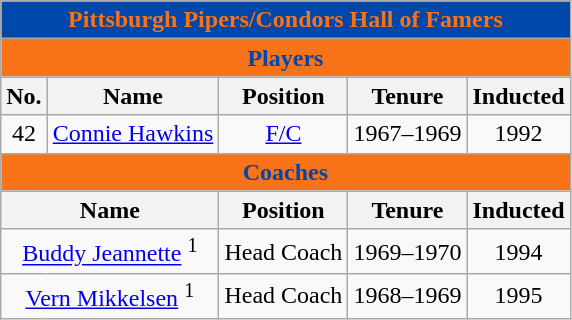<table class="wikitable" style="text-align:center">
<tr>
<th colspan="5" style="background:#0047AB; color:#F87217;">Pittsburgh Pipers/Condors Hall of Famers</th>
</tr>
<tr>
<th colspan="5" style="text-align:center; background:#F87217; color:#0047AB;">Players</th>
</tr>
<tr>
<th>No.</th>
<th>Name</th>
<th>Position</th>
<th>Tenure</th>
<th>Inducted</th>
</tr>
<tr>
<td>42</td>
<td><a href='#'>Connie Hawkins</a></td>
<td><a href='#'>F/C</a></td>
<td>1967–1969</td>
<td>1992</td>
</tr>
<tr>
<th colspan="5" style="text-align:center; background:#F87217; color:#0047AB;">Coaches</th>
</tr>
<tr>
<th colspan=2>Name</th>
<th>Position</th>
<th>Tenure</th>
<th>Inducted</th>
</tr>
<tr>
<td colspan=2><a href='#'>Buddy Jeannette</a> <sup>1</sup></td>
<td>Head Coach</td>
<td>1969–1970</td>
<td>1994</td>
</tr>
<tr>
<td colspan=2><a href='#'>Vern Mikkelsen</a> <sup>1</sup></td>
<td>Head Coach</td>
<td>1968–1969</td>
<td>1995</td>
</tr>
</table>
